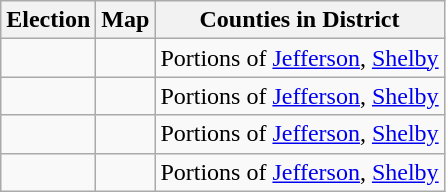<table class="wikitable">
<tr>
<th>Election</th>
<th>Map</th>
<th>Counties in District</th>
</tr>
<tr>
<td></td>
<td></td>
<td>Portions of <a href='#'>Jefferson</a>, <a href='#'>Shelby</a></td>
</tr>
<tr>
<td></td>
<td></td>
<td>Portions of <a href='#'>Jefferson</a>, <a href='#'>Shelby</a></td>
</tr>
<tr>
<td></td>
<td></td>
<td>Portions of <a href='#'>Jefferson</a>, <a href='#'>Shelby</a></td>
</tr>
<tr>
<td></td>
<td></td>
<td>Portions of <a href='#'>Jefferson</a>, <a href='#'>Shelby</a></td>
</tr>
</table>
